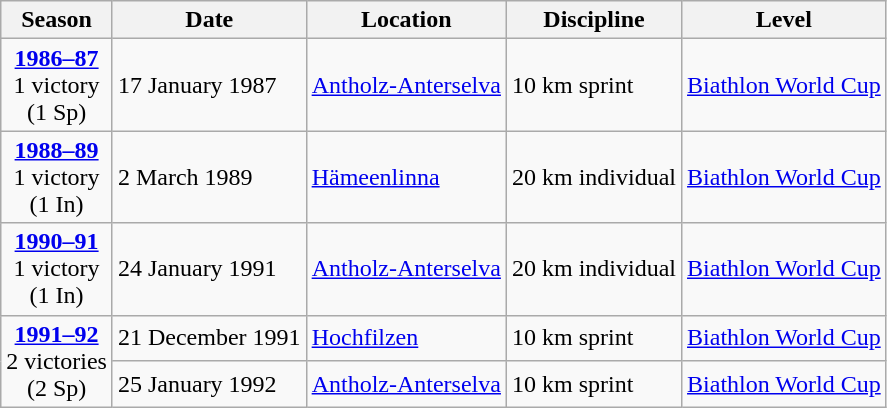<table class="wikitable">
<tr>
<th>Season</th>
<th>Date</th>
<th>Location</th>
<th>Discipline</th>
<th>Level</th>
</tr>
<tr>
<td rowspan="1" style="text-align:center;"><strong><a href='#'>1986–87</a></strong> <br> 1 victory <br> (1 Sp)</td>
<td>17 January 1987</td>
<td> <a href='#'>Antholz-Anterselva</a></td>
<td>10 km sprint</td>
<td><a href='#'>Biathlon World Cup</a></td>
</tr>
<tr>
<td rowspan="1" style="text-align:center;"><strong><a href='#'>1988–89</a></strong> <br> 1 victory <br> (1 In)</td>
<td>2 March 1989</td>
<td> <a href='#'>Hämeenlinna</a></td>
<td>20 km individual</td>
<td><a href='#'>Biathlon World Cup</a></td>
</tr>
<tr>
<td rowspan="1" style="text-align:center;"><strong><a href='#'>1990–91</a></strong> <br> 1 victory <br> (1 In)</td>
<td>24 January 1991</td>
<td> <a href='#'>Antholz-Anterselva</a></td>
<td>20 km individual</td>
<td><a href='#'>Biathlon World Cup</a></td>
</tr>
<tr>
<td rowspan="2" style="text-align:center;"><strong><a href='#'>1991–92</a></strong> <br> 2 victories <br> (2 Sp)</td>
<td>21 December 1991</td>
<td> <a href='#'>Hochfilzen</a></td>
<td>10 km sprint</td>
<td><a href='#'>Biathlon World Cup</a></td>
</tr>
<tr>
<td>25 January 1992</td>
<td> <a href='#'>Antholz-Anterselva</a></td>
<td>10 km sprint</td>
<td><a href='#'>Biathlon World Cup</a></td>
</tr>
</table>
